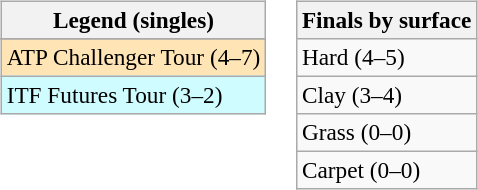<table>
<tr valign=top>
<td><br><table class=wikitable style=font-size:97%>
<tr>
<th>Legend (singles)</th>
</tr>
<tr bgcolor=e5d1cb>
</tr>
<tr bgcolor=moccasin>
<td>ATP Challenger Tour (4–7)</td>
</tr>
<tr bgcolor=cffcff>
<td>ITF Futures Tour (3–2)</td>
</tr>
</table>
</td>
<td><br><table class=wikitable style=font-size:97%>
<tr>
<th>Finals by surface</th>
</tr>
<tr>
<td>Hard (4–5)</td>
</tr>
<tr>
<td>Clay (3–4)</td>
</tr>
<tr>
<td>Grass (0–0)</td>
</tr>
<tr>
<td>Carpet (0–0)</td>
</tr>
</table>
</td>
</tr>
</table>
